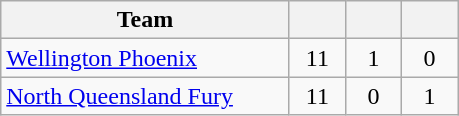<table class="wikitable" style="text-align:center;">
<tr>
<th width=185>Team</th>
<th width=30></th>
<th width=30></th>
<th width=30></th>
</tr>
<tr>
<td align=left> <a href='#'>Wellington Phoenix</a></td>
<td>11</td>
<td>1</td>
<td>0</td>
</tr>
<tr>
<td align=left> <a href='#'>North Queensland Fury</a></td>
<td>11</td>
<td>0</td>
<td>1</td>
</tr>
</table>
